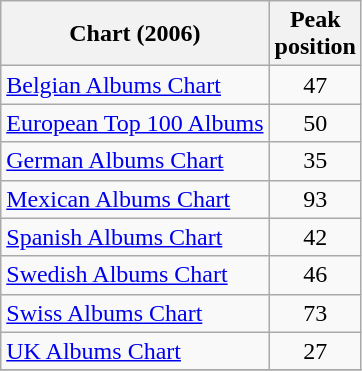<table class="wikitable sortable">
<tr>
<th>Chart (2006)</th>
<th>Peak<br>position</th>
</tr>
<tr>
<td><a href='#'>Belgian Albums Chart</a></td>
<td align="center">47</td>
</tr>
<tr>
<td><a href='#'>European Top 100 Albums</a></td>
<td align="center">50</td>
</tr>
<tr>
<td><a href='#'>German Albums Chart</a></td>
<td align="center">35</td>
</tr>
<tr>
<td><a href='#'>Mexican Albums Chart</a></td>
<td align="center">93</td>
</tr>
<tr>
<td><a href='#'>Spanish Albums Chart</a></td>
<td align="center">42</td>
</tr>
<tr>
<td><a href='#'>Swedish Albums Chart</a></td>
<td align="center">46</td>
</tr>
<tr>
<td><a href='#'>Swiss Albums Chart</a></td>
<td align="center">73</td>
</tr>
<tr>
<td><a href='#'>UK Albums Chart</a></td>
<td align="center">27</td>
</tr>
<tr>
</tr>
</table>
